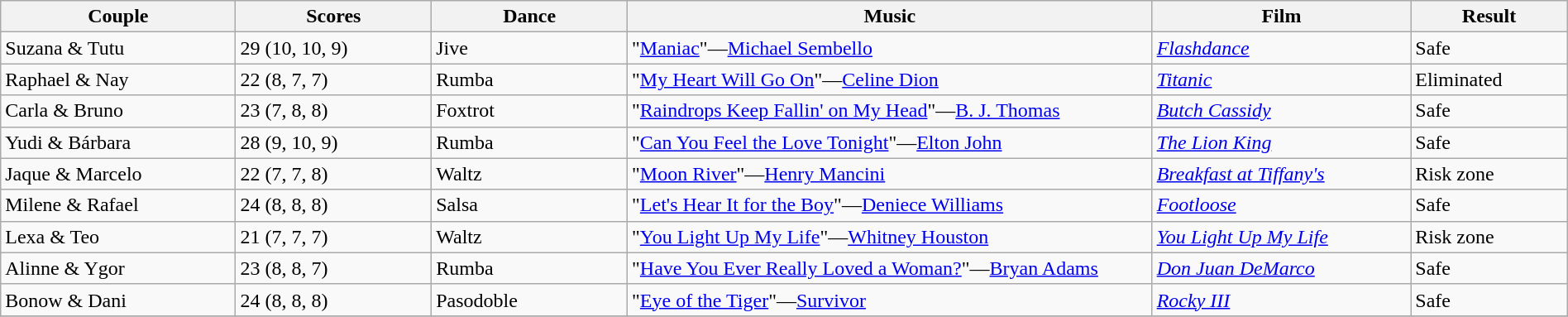<table class="wikitable sortable" style="width:100%;">
<tr>
<th style="width:15.0%;">Couple</th>
<th style="width:12.5%;">Scores</th>
<th style="width:12.5%;">Dance</th>
<th style="width:33.5%;">Music</th>
<th style="width:16.5%;">Film</th>
<th style="width:10.0%;">Result</th>
</tr>
<tr>
<td>Suzana & Tutu</td>
<td>29 (10, 10, 9)</td>
<td>Jive</td>
<td>"<a href='#'>Maniac</a>"—<a href='#'>Michael Sembello</a></td>
<td><em><a href='#'>Flashdance</a></em></td>
<td>Safe</td>
</tr>
<tr>
<td>Raphael & Nay</td>
<td>22 (8, 7, 7)</td>
<td>Rumba</td>
<td>"<a href='#'>My Heart Will Go On</a>"—<a href='#'>Celine Dion</a></td>
<td><em><a href='#'>Titanic</a></em></td>
<td>Eliminated</td>
</tr>
<tr>
<td>Carla & Bruno</td>
<td>23 (7, 8, 8)</td>
<td>Foxtrot</td>
<td>"<a href='#'>Raindrops Keep Fallin' on My Head</a>"—<a href='#'>B. J. Thomas</a></td>
<td><em><a href='#'>Butch Cassidy</a></em></td>
<td>Safe</td>
</tr>
<tr>
<td>Yudi & Bárbara</td>
<td>28 (9, 10, 9)</td>
<td>Rumba</td>
<td>"<a href='#'>Can You Feel the Love Tonight</a>"—<a href='#'>Elton John</a></td>
<td><em><a href='#'>The Lion King</a></em></td>
<td>Safe</td>
</tr>
<tr>
<td>Jaque & Marcelo</td>
<td>22 (7, 7, 8)</td>
<td>Waltz</td>
<td>"<a href='#'>Moon River</a>"—<a href='#'>Henry Mancini</a></td>
<td><em><a href='#'>Breakfast at Tiffany's</a></em></td>
<td>Risk zone</td>
</tr>
<tr>
<td>Milene & Rafael</td>
<td>24 (8, 8, 8)</td>
<td>Salsa</td>
<td>"<a href='#'>Let's Hear It for the Boy</a>"—<a href='#'>Deniece Williams</a></td>
<td><em><a href='#'>Footloose</a></em></td>
<td>Safe</td>
</tr>
<tr>
<td>Lexa & Teo</td>
<td>21 (7, 7, 7)</td>
<td>Waltz</td>
<td>"<a href='#'>You Light Up My Life</a>"—<a href='#'>Whitney Houston</a></td>
<td><em><a href='#'>You Light Up My Life</a></em></td>
<td>Risk zone</td>
</tr>
<tr>
<td>Alinne & Ygor</td>
<td>23 (8, 8, 7)</td>
<td>Rumba</td>
<td>"<a href='#'>Have You Ever Really Loved a Woman?</a>"—<a href='#'>Bryan Adams</a></td>
<td><em><a href='#'>Don Juan DeMarco</a></em></td>
<td>Safe</td>
</tr>
<tr>
<td>Bonow & Dani</td>
<td>24 (8, 8, 8)</td>
<td>Pasodoble</td>
<td>"<a href='#'>Eye of the Tiger</a>"—<a href='#'>Survivor</a></td>
<td><em><a href='#'>Rocky III</a></em></td>
<td>Safe</td>
</tr>
<tr>
</tr>
</table>
